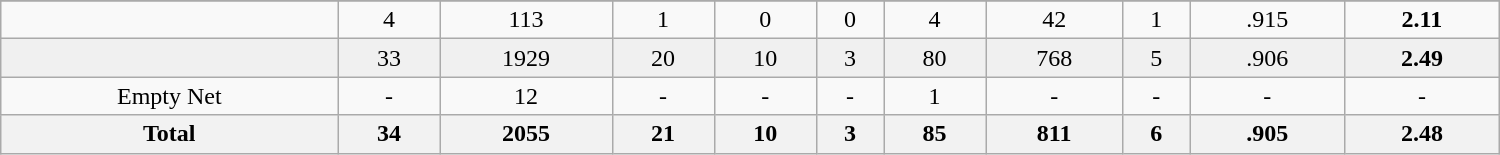<table class="wikitable sortable" width ="1000">
<tr align="center">
</tr>
<tr align="center" bgcolor="">
<td></td>
<td>4</td>
<td>113</td>
<td>1</td>
<td>0</td>
<td>0</td>
<td>4</td>
<td>42</td>
<td>1</td>
<td>.915</td>
<td><strong>2.11</strong></td>
</tr>
<tr align="center" bgcolor="f0f0f0">
<td></td>
<td>33</td>
<td>1929</td>
<td>20</td>
<td>10</td>
<td>3</td>
<td>80</td>
<td>768</td>
<td>5</td>
<td>.906</td>
<td><strong>2.49</strong></td>
</tr>
<tr align="center" bgcolor="">
<td>Empty Net</td>
<td>-</td>
<td>12</td>
<td>-</td>
<td>-</td>
<td>-</td>
<td>1</td>
<td>-</td>
<td>-</td>
<td>-</td>
<td>-</td>
</tr>
<tr>
<th>Total</th>
<th>34</th>
<th>2055</th>
<th>21</th>
<th>10</th>
<th>3</th>
<th>85</th>
<th>811</th>
<th>6</th>
<th>.905</th>
<th>2.48</th>
</tr>
</table>
